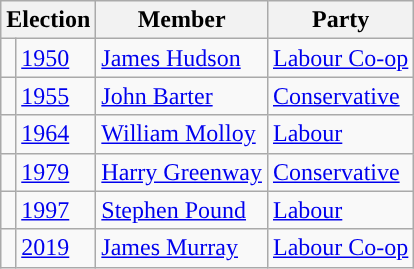<table class="wikitable">
<tr>
<th colspan="2">Election</th>
<th>Member</th>
<th>Party</th>
</tr>
<tr>
<td style="color:inherit;background-color: "></td>
<td><a href='#'>1950</a></td>
<td><a href='#'>James Hudson</a></td>
<td><a href='#'>Labour Co-op</a></td>
</tr>
<tr>
<td style="color:inherit;background-color: "></td>
<td><a href='#'>1955</a></td>
<td><a href='#'>John Barter</a></td>
<td><a href='#'>Conservative</a></td>
</tr>
<tr>
<td style="color:inherit;background-color: "></td>
<td><a href='#'>1964</a></td>
<td><a href='#'>William Molloy</a></td>
<td><a href='#'>Labour</a></td>
</tr>
<tr>
<td style="color:inherit;background-color: "></td>
<td><a href='#'>1979</a></td>
<td><a href='#'>Harry Greenway</a></td>
<td><a href='#'>Conservative</a></td>
</tr>
<tr>
<td style="color:inherit;background-color: "></td>
<td><a href='#'>1997</a></td>
<td><a href='#'>Stephen Pound</a></td>
<td><a href='#'>Labour</a></td>
</tr>
<tr>
<td style="color:inherit;background-color: "></td>
<td><a href='#'>2019</a></td>
<td><a href='#'>James Murray</a></td>
<td><a href='#'>Labour Co-op</a></td>
</tr>
</table>
